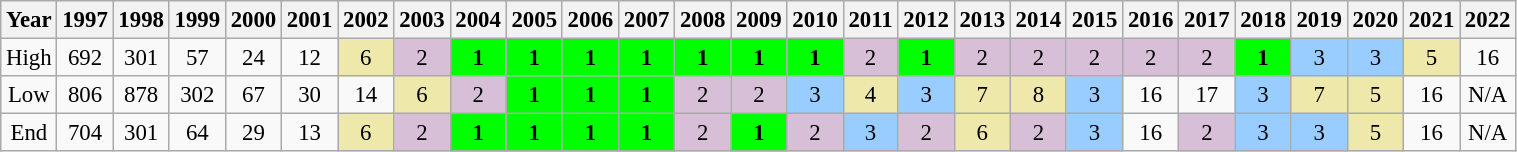<table class=wikitable style=text-align:center;font-size:95%>
<tr>
<th>Year</th>
<th>1997</th>
<th>1998</th>
<th>1999</th>
<th>2000</th>
<th>2001</th>
<th>2002</th>
<th>2003</th>
<th>2004</th>
<th>2005</th>
<th>2006</th>
<th>2007</th>
<th>2008</th>
<th>2009</th>
<th>2010</th>
<th>2011</th>
<th>2012</th>
<th>2013</th>
<th>2014</th>
<th>2015</th>
<th>2016</th>
<th>2017</th>
<th>2018</th>
<th>2019</th>
<th>2020</th>
<th>2021</th>
<th>2022</th>
</tr>
<tr>
<td>High</td>
<td>692</td>
<td>301</td>
<td>57</td>
<td>24</td>
<td>12</td>
<td style="background:#eee8aa;">6</td>
<td style="background:thistle;">2</td>
<td style="background:lime;"><strong>1</strong></td>
<td style="background:lime;"><strong>1</strong></td>
<td style="background:lime;"><strong>1</strong></td>
<td style="background:lime;"><strong>1</strong></td>
<td style="background:lime;"><strong>1</strong></td>
<td style="background:lime;"><strong>1</strong></td>
<td style="background:lime;"><strong>1</strong></td>
<td style="background:thistle;">2</td>
<td style="background:lime;"><strong>1</strong></td>
<td style="background:thistle;">2</td>
<td style="background:thistle;">2</td>
<td style="background:thistle;">2</td>
<td style="background:thistle;">2</td>
<td style="background:thistle;">2</td>
<td style="background:lime;"><strong>1</strong></td>
<td style="background:#9cf;">3</td>
<td style="background:#9cf;">3</td>
<td style="background:#eee8aa;">5</td>
<td>16</td>
</tr>
<tr>
<td>Low</td>
<td>806</td>
<td>878</td>
<td>302</td>
<td>67</td>
<td>30</td>
<td>14</td>
<td style="background:#eee8aa;">6</td>
<td style="background:thistle;">2</td>
<td style="background:lime;"><strong>1</strong></td>
<td style="background:lime;"><strong>1</strong></td>
<td style="background:lime;"><strong>1</strong></td>
<td style="background:thistle;">2</td>
<td style="background:thistle;">2</td>
<td style="background:#9cf;">3</td>
<td style="background:#eee8aa;">4</td>
<td style="background:#9cf;">3</td>
<td style="background:#eee8aa;">7</td>
<td style="background:#eee8aa;">8</td>
<td style="background:#9cf;">3</td>
<td>16</td>
<td>17</td>
<td style="background:#9cf;">3</td>
<td style="background:#eee8aa;">7</td>
<td style="background:#eee8aa;">5</td>
<td>16</td>
<td>N/A</td>
</tr>
<tr>
<td>End</td>
<td>704</td>
<td>301</td>
<td>64</td>
<td>29</td>
<td>13</td>
<td style="background:#eee8aa;">6</td>
<td style="background:thistle;">2</td>
<td style="background:lime;"><strong>1</strong></td>
<td style="background:lime;"><strong>1</strong></td>
<td style="background:lime;"><strong>1</strong></td>
<td style="background:lime;"><strong>1</strong></td>
<td style="background:thistle;">2</td>
<td style="background:lime;"><strong>1</strong></td>
<td style="background:thistle;">2</td>
<td style="background:#9cf;">3</td>
<td style="background:thistle;">2</td>
<td style="background:#eee8aa;">6</td>
<td style="background:thistle;">2</td>
<td style="background:#9cf;">3</td>
<td>16</td>
<td style="background:thistle;">2</td>
<td style="background:#9cf;">3</td>
<td style="background:#9cf;">3</td>
<td style="background:#eee8aa;">5</td>
<td>16</td>
<td>N/A</td>
</tr>
</table>
